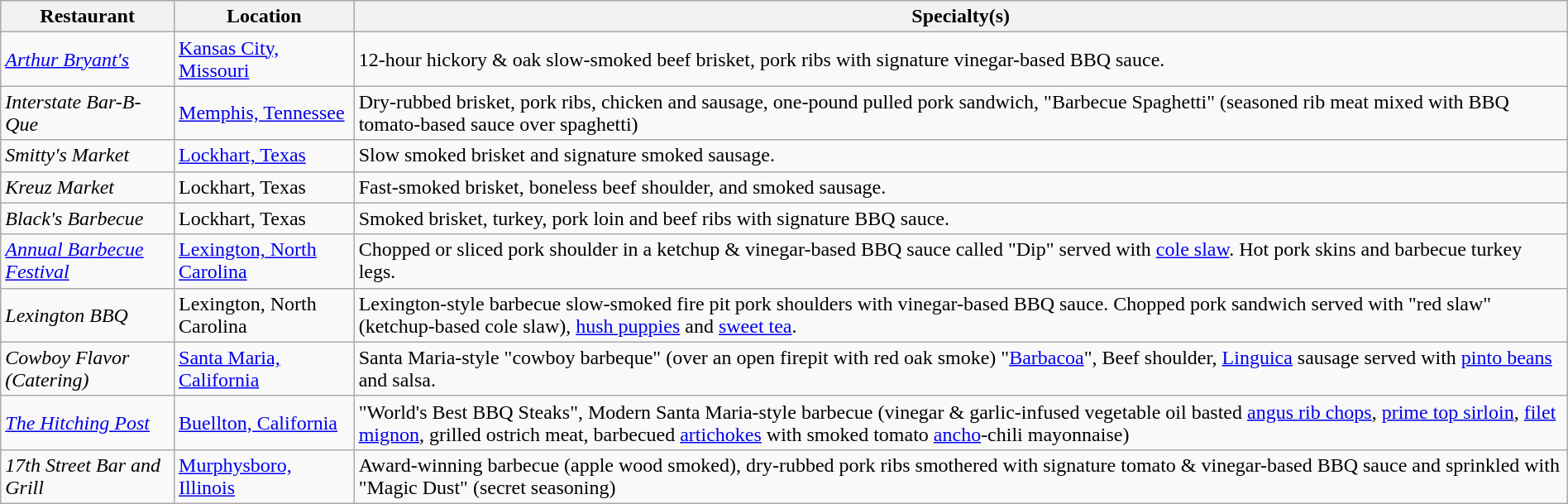<table class="wikitable" style="width:100%;">
<tr>
<th>Restaurant</th>
<th>Location</th>
<th>Specialty(s)</th>
</tr>
<tr>
<td><em><a href='#'>Arthur Bryant's</a></em></td>
<td><a href='#'>Kansas City, Missouri</a></td>
<td>12-hour hickory & oak slow-smoked beef brisket, pork ribs with signature vinegar-based BBQ sauce.</td>
</tr>
<tr>
<td><em>Interstate Bar-B-Que</em></td>
<td><a href='#'>Memphis, Tennessee</a></td>
<td>Dry-rubbed brisket, pork ribs, chicken and sausage, one-pound pulled pork sandwich, "Barbecue Spaghetti" (seasoned rib meat mixed with BBQ tomato-based sauce over spaghetti)</td>
</tr>
<tr>
<td><em>Smitty's Market</em></td>
<td><a href='#'>Lockhart, Texas</a></td>
<td>Slow smoked brisket and signature smoked sausage.</td>
</tr>
<tr>
<td><em>Kreuz Market</em></td>
<td>Lockhart, Texas</td>
<td>Fast-smoked brisket, boneless beef shoulder, and smoked sausage.</td>
</tr>
<tr>
<td><em>Black's Barbecue</em></td>
<td>Lockhart, Texas</td>
<td>Smoked brisket, turkey, pork loin and beef ribs with signature BBQ sauce.</td>
</tr>
<tr>
<td><em><a href='#'>Annual Barbecue Festival</a></em></td>
<td><a href='#'>Lexington, North Carolina</a></td>
<td>Chopped or sliced pork shoulder in a ketchup & vinegar-based BBQ sauce called "Dip" served with <a href='#'>cole slaw</a>. Hot pork skins and barbecue turkey legs.</td>
</tr>
<tr>
<td><em>Lexington BBQ</em></td>
<td>Lexington, North Carolina</td>
<td>Lexington-style barbecue slow-smoked fire pit pork shoulders with vinegar-based BBQ sauce. Chopped pork sandwich served with "red slaw" (ketchup-based cole slaw), <a href='#'>hush puppies</a> and <a href='#'>sweet tea</a>.</td>
</tr>
<tr>
<td><em>Cowboy Flavor (Catering)</em></td>
<td><a href='#'>Santa Maria, California</a></td>
<td>Santa Maria-style "cowboy barbeque" (over an open firepit with red oak smoke) "<a href='#'>Barbacoa</a>", Beef shoulder, <a href='#'>Linguica</a> sausage served with <a href='#'>pinto beans</a> and salsa.</td>
</tr>
<tr>
<td><em><a href='#'>The Hitching Post</a></em></td>
<td><a href='#'>Buellton, California</a></td>
<td>"World's Best BBQ Steaks", Modern Santa Maria-style barbecue (vinegar & garlic-infused vegetable oil basted <a href='#'>angus rib chops</a>, <a href='#'>prime top sirloin</a>, <a href='#'>filet mignon</a>, grilled ostrich meat, barbecued <a href='#'>artichokes</a> with smoked tomato <a href='#'>ancho</a>-chili mayonnaise)</td>
</tr>
<tr>
<td><em>17th Street Bar and Grill</em></td>
<td><a href='#'>Murphysboro, Illinois</a></td>
<td>Award-winning barbecue (apple wood smoked), dry-rubbed pork ribs smothered with signature tomato & vinegar-based BBQ sauce and sprinkled with "Magic Dust" (secret seasoning)</td>
</tr>
</table>
